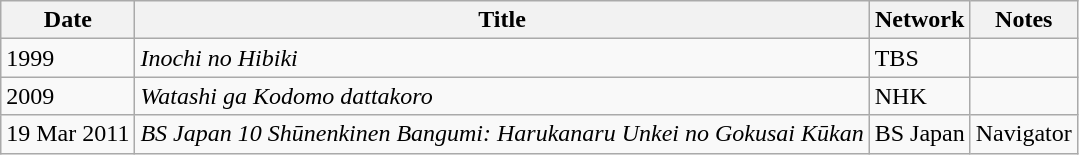<table class="wikitable">
<tr>
<th>Date</th>
<th>Title</th>
<th>Network</th>
<th>Notes</th>
</tr>
<tr>
<td>1999</td>
<td><em>Inochi no Hibiki</em></td>
<td>TBS</td>
<td></td>
</tr>
<tr>
<td>2009</td>
<td><em>Watashi ga Kodomo dattakoro</em></td>
<td>NHK</td>
<td></td>
</tr>
<tr>
<td>19 Mar 2011</td>
<td><em>BS Japan 10 Shūnenkinen Bangumi: Harukanaru Unkei no Gokusai Kūkan</em></td>
<td>BS Japan</td>
<td>Navigator</td>
</tr>
</table>
